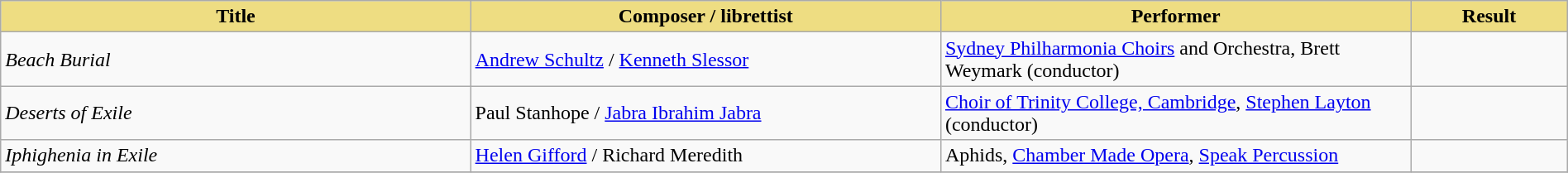<table class="wikitable" width=100%>
<tr>
<th style="width:30%;background:#EEDD82;">Title</th>
<th style="width:30%;background:#EEDD82;">Composer / librettist</th>
<th style="width:30%;background:#EEDD82;">Performer</th>
<th style="width:10%;background:#EEDD82;">Result<br></th>
</tr>
<tr>
<td><em>Beach Burial</em></td>
<td><a href='#'>Andrew Schultz</a> / <a href='#'>Kenneth Slessor</a></td>
<td><a href='#'>Sydney Philharmonia Choirs</a> and Orchestra, Brett Weymark (conductor)</td>
<td></td>
</tr>
<tr>
<td><em>Deserts of Exile</em></td>
<td>Paul Stanhope / <a href='#'>Jabra Ibrahim Jabra</a></td>
<td><a href='#'>Choir of Trinity College, Cambridge</a>, <a href='#'>Stephen Layton</a> (conductor)</td>
<td></td>
</tr>
<tr>
<td><em>Iphighenia in Exile</em></td>
<td><a href='#'>Helen Gifford</a> / Richard Meredith</td>
<td>Aphids, <a href='#'>Chamber Made Opera</a>, <a href='#'>Speak Percussion</a></td>
<td></td>
</tr>
<tr>
</tr>
</table>
